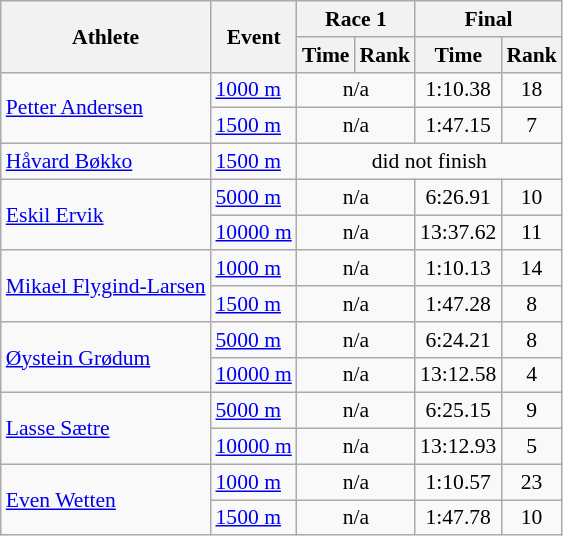<table class="wikitable" style="font-size:90%">
<tr>
<th rowspan="2">Athlete</th>
<th rowspan="2">Event</th>
<th colspan="2">Race 1</th>
<th colspan="2">Final</th>
</tr>
<tr>
<th>Time</th>
<th>Rank</th>
<th>Time</th>
<th>Rank</th>
</tr>
<tr>
<td rowspan=2><a href='#'>Petter Andersen</a></td>
<td><a href='#'>1000 m</a></td>
<td colspan=2 align="center">n/a</td>
<td align="center">1:10.38</td>
<td align="center">18</td>
</tr>
<tr>
<td><a href='#'>1500 m</a></td>
<td colspan=2 align="center">n/a</td>
<td align="center">1:47.15</td>
<td align="center">7</td>
</tr>
<tr>
<td><a href='#'>Håvard Bøkko</a></td>
<td><a href='#'>1500 m</a></td>
<td colspan=4 align="center">did not finish</td>
</tr>
<tr>
<td rowspan=2><a href='#'>Eskil Ervik</a></td>
<td><a href='#'>5000 m</a></td>
<td colspan=2 align="center">n/a</td>
<td align="center">6:26.91</td>
<td align="center">10</td>
</tr>
<tr>
<td><a href='#'>10000 m</a></td>
<td colspan=2 align="center">n/a</td>
<td align="center">13:37.62</td>
<td align="center">11</td>
</tr>
<tr>
<td rowspan=2><a href='#'>Mikael Flygind-Larsen</a></td>
<td><a href='#'>1000 m</a></td>
<td colspan=2 align="center">n/a</td>
<td align="center">1:10.13</td>
<td align="center">14</td>
</tr>
<tr>
<td><a href='#'>1500 m</a></td>
<td colspan=2 align="center">n/a</td>
<td align="center">1:47.28</td>
<td align="center">8</td>
</tr>
<tr>
<td rowspan=2><a href='#'>Øystein Grødum</a></td>
<td><a href='#'>5000 m</a></td>
<td colspan=2 align="center">n/a</td>
<td align="center">6:24.21</td>
<td align="center">8</td>
</tr>
<tr>
<td><a href='#'>10000 m</a></td>
<td colspan=2 align="center">n/a</td>
<td align="center">13:12.58</td>
<td align="center">4</td>
</tr>
<tr>
<td rowspan=2><a href='#'>Lasse Sætre</a></td>
<td><a href='#'>5000 m</a></td>
<td colspan=2 align="center">n/a</td>
<td align="center">6:25.15</td>
<td align="center">9</td>
</tr>
<tr>
<td><a href='#'>10000 m</a></td>
<td colspan=2 align="center">n/a</td>
<td align="center">13:12.93</td>
<td align="center">5</td>
</tr>
<tr>
<td rowspan=2><a href='#'>Even Wetten</a></td>
<td><a href='#'>1000 m</a></td>
<td colspan=2 align="center">n/a</td>
<td align="center">1:10.57</td>
<td align="center">23</td>
</tr>
<tr>
<td><a href='#'>1500 m</a></td>
<td colspan=2 align="center">n/a</td>
<td align="center">1:47.78</td>
<td align="center">10</td>
</tr>
</table>
